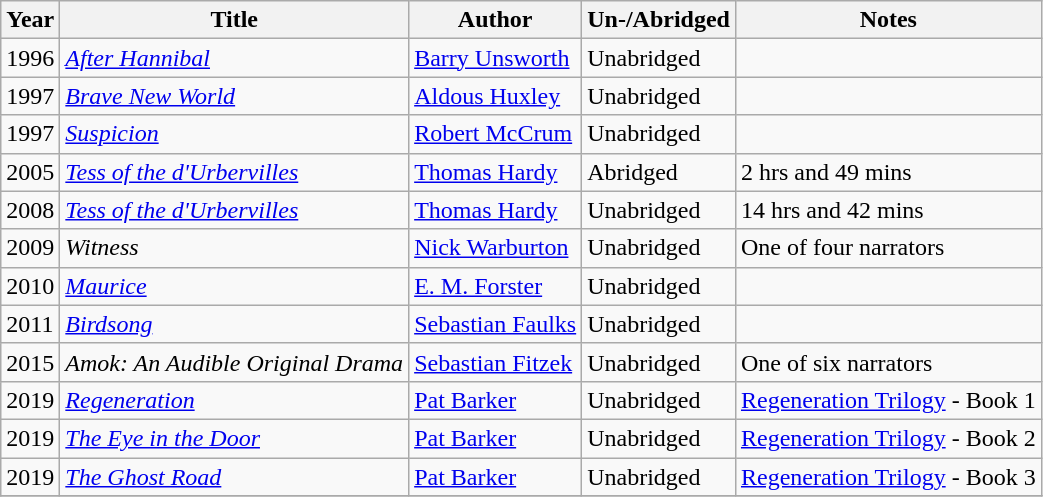<table class = "wikitable sortable">
<tr>
<th>Year</th>
<th>Title</th>
<th>Author</th>
<th>Un-/Abridged</th>
<th class = "unsortable">Notes</th>
</tr>
<tr>
<td>1996</td>
<td><em><a href='#'>After Hannibal</a></em></td>
<td><a href='#'>Barry Unsworth</a></td>
<td>Unabridged</td>
<td></td>
</tr>
<tr>
<td>1997</td>
<td><em><a href='#'>Brave New World</a></em></td>
<td><a href='#'>Aldous Huxley</a></td>
<td>Unabridged</td>
<td></td>
</tr>
<tr>
<td>1997</td>
<td><em><a href='#'>Suspicion</a></em></td>
<td><a href='#'>Robert McCrum</a></td>
<td>Unabridged</td>
<td></td>
</tr>
<tr>
<td>2005</td>
<td><em><a href='#'>Tess of the d'Urbervilles</a></em></td>
<td><a href='#'>Thomas Hardy</a></td>
<td>Abridged</td>
<td>2 hrs and 49 mins</td>
</tr>
<tr>
<td>2008</td>
<td><em><a href='#'>Tess of the d'Urbervilles</a></em></td>
<td><a href='#'>Thomas Hardy</a></td>
<td>Unabridged</td>
<td>14 hrs and 42 mins</td>
</tr>
<tr>
<td>2009</td>
<td><em>Witness</em></td>
<td><a href='#'>Nick Warburton</a></td>
<td>Unabridged</td>
<td>One of four narrators</td>
</tr>
<tr>
<td>2010</td>
<td><em><a href='#'>Maurice</a></em></td>
<td><a href='#'>E. M. Forster</a></td>
<td>Unabridged</td>
<td></td>
</tr>
<tr>
<td>2011</td>
<td><em><a href='#'>Birdsong</a></em></td>
<td><a href='#'>Sebastian Faulks</a></td>
<td>Unabridged</td>
<td></td>
</tr>
<tr>
<td>2015</td>
<td><em>Amok: An Audible Original Drama</em></td>
<td><a href='#'>Sebastian Fitzek</a></td>
<td>Unabridged</td>
<td>One of six narrators</td>
</tr>
<tr>
<td>2019</td>
<td><em><a href='#'>Regeneration</a></em></td>
<td><a href='#'>Pat Barker</a></td>
<td>Unabridged</td>
<td><a href='#'>Regeneration Trilogy</a> - Book 1</td>
</tr>
<tr>
<td>2019</td>
<td><em><a href='#'>The Eye in the Door</a></em></td>
<td><a href='#'>Pat Barker</a></td>
<td>Unabridged</td>
<td><a href='#'>Regeneration Trilogy</a> - Book 2</td>
</tr>
<tr>
<td>2019</td>
<td><em><a href='#'>The Ghost Road</a></em></td>
<td><a href='#'>Pat Barker</a></td>
<td>Unabridged</td>
<td><a href='#'>Regeneration Trilogy</a> - Book 3</td>
</tr>
<tr>
</tr>
</table>
